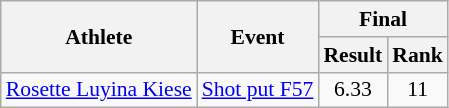<table class=wikitable style="font-size:90%">
<tr>
<th rowspan="2">Athlete</th>
<th rowspan="2">Event</th>
<th colspan="2">Final</th>
</tr>
<tr>
<th>Result</th>
<th>Rank</th>
</tr>
<tr align=center>
<td align=left><a href='#'>Rosette Luyina Kiese</a></td>
<td align=left><a href='#'>Shot put F57</a></td>
<td>6.33</td>
<td>11</td>
</tr>
</table>
